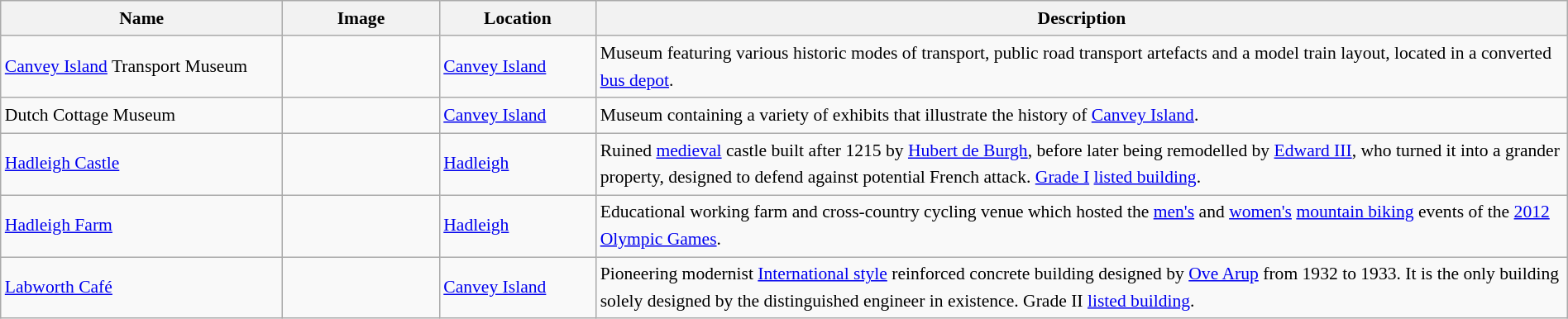<table class="wikitable sortable" style="font-size:90%;width:100%;border:0px;text-align:left;line-height:150%;">
<tr>
<th width="18%">Name</th>
<th width="10%" class="unsortable">Image</th>
<th width="10%">Location</th>
<th width="62%" class="unsortable">Description</th>
</tr>
<tr>
<td><a href='#'>Canvey Island</a> Transport Museum</td>
<td></td>
<td><a href='#'>Canvey Island</a></td>
<td>Museum featuring various historic modes of transport, public road transport artefacts and a model train layout, located in a converted <a href='#'>bus depot</a>.</td>
</tr>
<tr>
<td>Dutch Cottage Museum</td>
<td></td>
<td><a href='#'>Canvey Island</a></td>
<td>Museum containing a variety of exhibits that illustrate the history of <a href='#'>Canvey Island</a>.</td>
</tr>
<tr>
<td><a href='#'>Hadleigh Castle</a></td>
<td></td>
<td><a href='#'>Hadleigh</a></td>
<td>Ruined <a href='#'>medieval</a> castle built after 1215 by <a href='#'>Hubert de Burgh</a>, before later being remodelled by <a href='#'>Edward III</a>, who turned it into a grander property, designed to defend against potential French attack. <a href='#'>Grade I</a> <a href='#'>listed building</a>.</td>
</tr>
<tr>
<td><a href='#'>Hadleigh Farm</a></td>
<td></td>
<td><a href='#'>Hadleigh</a></td>
<td>Educational working farm and cross-country cycling venue which hosted the <a href='#'>men's</a> and <a href='#'>women's</a> <a href='#'>mountain biking</a> events of the <a href='#'>2012 Olympic Games</a>.</td>
</tr>
<tr>
<td><a href='#'>Labworth Café</a></td>
<td></td>
<td><a href='#'>Canvey Island</a></td>
<td>Pioneering modernist <a href='#'>International style</a> reinforced concrete building designed by <a href='#'>Ove Arup</a> from 1932 to 1933. It is the only building solely designed by the distinguished engineer in existence. Grade II <a href='#'>listed building</a>.</td>
</tr>
<tr>
</tr>
</table>
